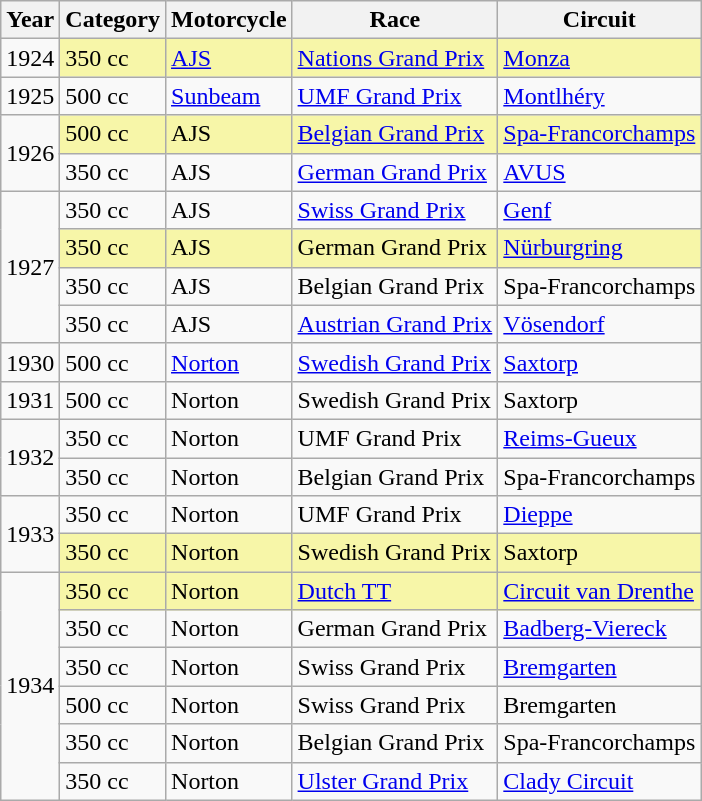<table class="wikitable">
<tr>
<th>Year</th>
<th>Category</th>
<th>Motorcycle</th>
<th>Race</th>
<th>Circuit</th>
</tr>
<tr>
<td>1924</td>
<td style="background:#F7F6A8;">350 cc</td>
<td style="background:#F7F6A8;"><a href='#'>AJS</a></td>
<td style="background:#F7F6A8;"><a href='#'>Nations Grand Prix</a></td>
<td style="background:#F7F6A8;"><a href='#'>Monza</a></td>
</tr>
<tr>
<td>1925</td>
<td>500 cc</td>
<td><a href='#'>Sunbeam</a></td>
<td><a href='#'>UMF Grand Prix</a></td>
<td><a href='#'>Montlhéry</a></td>
</tr>
<tr>
<td rowspan="2">1926</td>
<td style="background:#F7F6A8;">500 cc</td>
<td style="background:#F7F6A8;">AJS</td>
<td style="background:#F7F6A8;"><a href='#'>Belgian Grand Prix</a></td>
<td style="background:#F7F6A8;"><a href='#'>Spa-Francorchamps</a></td>
</tr>
<tr>
<td>350 cc</td>
<td>AJS</td>
<td><a href='#'>German Grand Prix</a></td>
<td><a href='#'>AVUS</a></td>
</tr>
<tr>
<td rowspan="4">1927</td>
<td>350 cc</td>
<td>AJS</td>
<td><a href='#'>Swiss Grand Prix</a></td>
<td><a href='#'>Genf</a></td>
</tr>
<tr style="background:#F7F6A8;">
<td>350 cc</td>
<td>AJS</td>
<td>German Grand Prix</td>
<td><a href='#'>Nürburgring</a></td>
</tr>
<tr>
<td>350 cc</td>
<td>AJS</td>
<td>Belgian Grand Prix</td>
<td>Spa-Francorchamps</td>
</tr>
<tr>
<td>350 cc</td>
<td>AJS</td>
<td><a href='#'>Austrian Grand Prix</a></td>
<td><a href='#'>Vösendorf</a></td>
</tr>
<tr>
<td>1930</td>
<td>500 cc</td>
<td><a href='#'>Norton</a></td>
<td><a href='#'>Swedish Grand Prix</a></td>
<td><a href='#'>Saxtorp</a></td>
</tr>
<tr>
<td>1931</td>
<td>500 cc</td>
<td>Norton</td>
<td>Swedish Grand Prix</td>
<td>Saxtorp</td>
</tr>
<tr>
<td rowspan="2">1932</td>
<td>350 cc</td>
<td>Norton</td>
<td>UMF Grand Prix</td>
<td><a href='#'>Reims-Gueux</a></td>
</tr>
<tr>
<td>350 cc</td>
<td>Norton</td>
<td>Belgian Grand Prix</td>
<td>Spa-Francorchamps</td>
</tr>
<tr>
<td rowspan="2">1933</td>
<td>350 cc</td>
<td>Norton</td>
<td>UMF Grand Prix</td>
<td><a href='#'>Dieppe</a></td>
</tr>
<tr style="background:#F7F6A8;">
<td>350 cc</td>
<td>Norton</td>
<td>Swedish Grand Prix</td>
<td>Saxtorp</td>
</tr>
<tr>
<td rowspan="6">1934</td>
<td style="background:#F7F6A8;">350 cc</td>
<td style="background:#F7F6A8;">Norton</td>
<td style="background:#F7F6A8;"><a href='#'>Dutch TT</a></td>
<td style="background:#F7F6A8;"><a href='#'>Circuit van Drenthe</a></td>
</tr>
<tr>
<td>350 cc</td>
<td>Norton</td>
<td>German Grand Prix</td>
<td><a href='#'>Badberg-Viereck</a></td>
</tr>
<tr>
<td>350 cc</td>
<td>Norton</td>
<td>Swiss Grand Prix</td>
<td><a href='#'>Bremgarten</a></td>
</tr>
<tr>
<td>500 cc</td>
<td>Norton</td>
<td>Swiss Grand Prix</td>
<td>Bremgarten</td>
</tr>
<tr>
<td>350 cc</td>
<td>Norton</td>
<td>Belgian Grand Prix</td>
<td>Spa-Francorchamps</td>
</tr>
<tr>
<td>350 cc</td>
<td>Norton</td>
<td><a href='#'>Ulster Grand Prix</a></td>
<td><a href='#'>Clady Circuit</a></td>
</tr>
</table>
